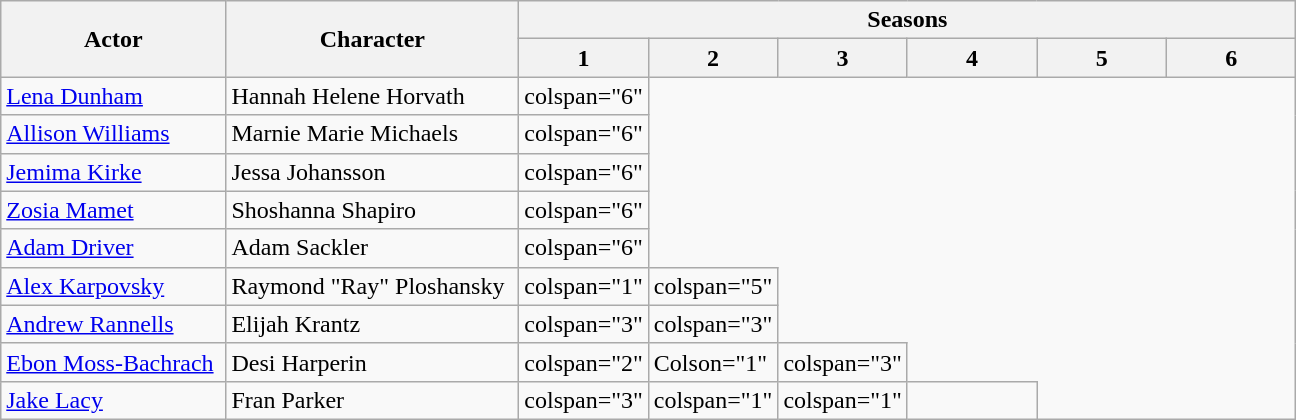<table class="wikitable">
<tr ">
<th rowspan=2>Actor</th>
<th rowspan=2>Character</th>
<th colspan=6>Seasons</th>
</tr>
<tr>
<th scope="col" style="width:10%;">1</th>
<th scope="col" style="width:10%;">2</th>
<th scope="col" style="width:10%;">3</th>
<th scope="col" style="width:10%;">4</th>
<th scope="col" style="width:10%;">5</th>
<th scope="col" style="width:10%;">6</th>
</tr>
<tr>
<td><a href='#'>Lena Dunham</a></td>
<td>Hannah Helene Horvath</td>
<td>colspan="6" </td>
</tr>
<tr>
<td><a href='#'>Allison Williams</a></td>
<td>Marnie Marie Michaels</td>
<td>colspan="6" </td>
</tr>
<tr>
<td><a href='#'>Jemima Kirke</a></td>
<td>Jessa Johansson</td>
<td>colspan="6" </td>
</tr>
<tr>
<td><a href='#'>Zosia Mamet</a></td>
<td>Shoshanna Shapiro</td>
<td>colspan="6" </td>
</tr>
<tr>
<td><a href='#'>Adam Driver</a></td>
<td>Adam Sackler</td>
<td>colspan="6" </td>
</tr>
<tr>
<td><a href='#'>Alex Karpovsky</a></td>
<td>Raymond "Ray" Ploshansky</td>
<td>colspan="1" </td>
<td>colspan="5" </td>
</tr>
<tr>
<td><a href='#'>Andrew Rannells</a></td>
<td>Elijah Krantz</td>
<td>colspan="3" </td>
<td>colspan="3" </td>
</tr>
<tr>
<td><a href='#'>Ebon Moss-Bachrach</a></td>
<td>Desi Harperin</td>
<td>colspan="2" </td>
<td>Colson="1" </td>
<td>colspan="3" </td>
</tr>
<tr>
<td><a href='#'>Jake Lacy</a></td>
<td>Fran Parker</td>
<td>colspan="3" </td>
<td>colspan="1" </td>
<td>colspan="1" </td>
<td></td>
</tr>
</table>
